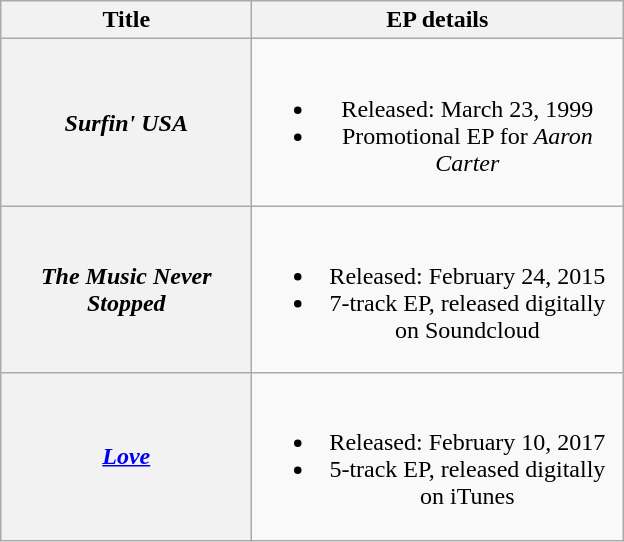<table class="wikitable plainrowheaders" style="text-align:center;">
<tr>
<th scope="col" style="width:10em;">Title</th>
<th scope="col" style="width:15em;">EP details</th>
</tr>
<tr>
<th scope="row"><em>Surfin' USA</em></th>
<td><br><ul><li>Released: March 23, 1999</li><li>Promotional EP for <em>Aaron Carter</em></li></ul></td>
</tr>
<tr>
<th scope="row"><em>The Music Never Stopped</em></th>
<td><br><ul><li>Released: February 24, 2015</li><li>7-track EP, released digitally on Soundcloud</li></ul></td>
</tr>
<tr>
<th scope="row"><em><a href='#'>Love</a></em></th>
<td><br><ul><li>Released: February 10, 2017</li><li>5-track EP, released digitally on iTunes</li></ul></td>
</tr>
</table>
